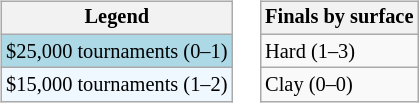<table>
<tr valign=top>
<td><br><table class=wikitable style="font-size:85%">
<tr>
<th>Legend</th>
</tr>
<tr style="background:lightblue;">
<td>$25,000 tournaments (0–1)</td>
</tr>
<tr style="background:#f0f8ff;">
<td>$15,000 tournaments (1–2)</td>
</tr>
</table>
</td>
<td><br><table class=wikitable style="font-size:85%">
<tr>
<th>Finals by surface</th>
</tr>
<tr>
<td>Hard (1–3)</td>
</tr>
<tr>
<td>Clay (0–0)</td>
</tr>
</table>
</td>
</tr>
</table>
